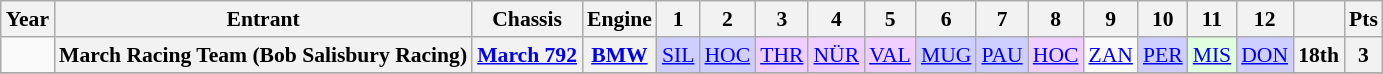<table class="wikitable" style="text-align:center; font-size:90%">
<tr>
<th>Year</th>
<th>Entrant</th>
<th>Chassis</th>
<th>Engine</th>
<th>1</th>
<th>2</th>
<th>3</th>
<th>4</th>
<th>5</th>
<th>6</th>
<th>7</th>
<th>8</th>
<th>9</th>
<th>10</th>
<th>11</th>
<th>12</th>
<th></th>
<th>Pts</th>
</tr>
<tr>
<td></td>
<th>March Racing Team (Bob Salisbury Racing)</th>
<th><a href='#'>March 792</a></th>
<th><a href='#'>BMW</a></th>
<td style="background:#CFCFFF;"><a href='#'>SIL</a><br></td>
<td style="background:#CFCFFF;"><a href='#'>HOC</a><br></td>
<td style="background:#EFCFFF;"><a href='#'>THR</a><br></td>
<td style="background:#EFCFFF;"><a href='#'>NÜR</a><br></td>
<td style="background:#EFCFFF;"><a href='#'>VAL</a><br></td>
<td style="background:#CFCFFF;"><a href='#'>MUG</a><br></td>
<td style="background:#CFCFFF;"><a href='#'>PAU</a><br></td>
<td style="background:#EFCFFF;"><a href='#'>HOC</a><br></td>
<td><a href='#'>ZAN</a><br></td>
<td style="background:#CFCFFF;"><a href='#'>PER</a><br></td>
<td style="background:#DFFFDF;"><a href='#'>MIS</a><br></td>
<td style="background:#CFCFFF;"><a href='#'>DON</a><br></td>
<th>18th</th>
<th>3</th>
</tr>
<tr>
</tr>
</table>
